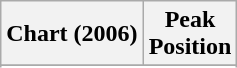<table class="wikitable plainrowheaders">
<tr>
<th scope="col">Chart (2006)</th>
<th scope="col">Peak <br> Position</th>
</tr>
<tr>
</tr>
<tr>
</tr>
<tr>
</tr>
<tr>
</tr>
</table>
